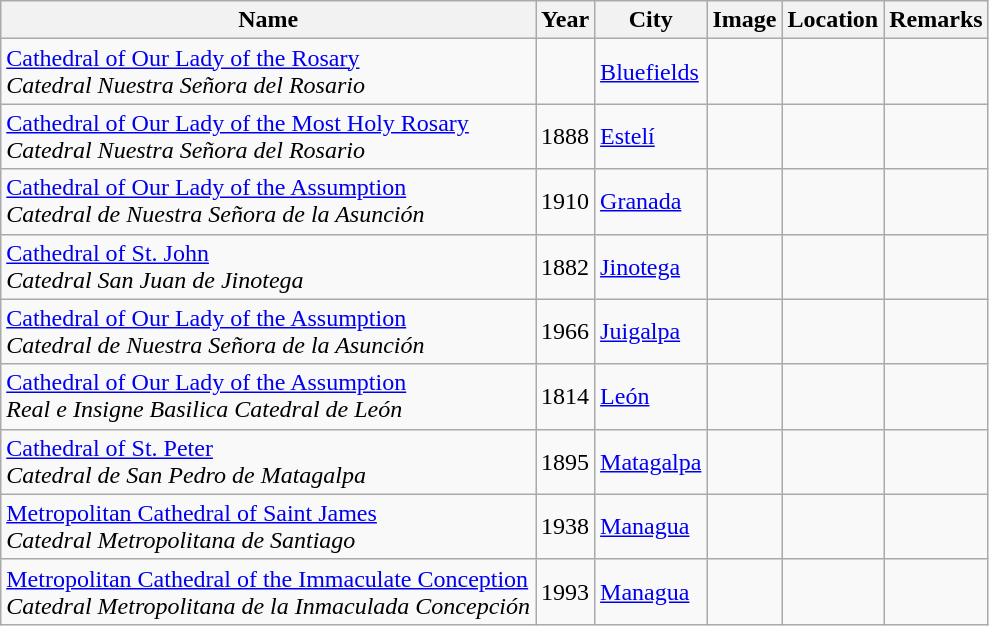<table class="wikitable sortable">
<tr>
<th>Name</th>
<th>Year</th>
<th>City</th>
<th class="unsortable">Image</th>
<th class="unsortable">Location</th>
<th class="unsortable">Remarks</th>
</tr>
<tr>
<td><a href='#'>Cathedral of Our Lady of the Rosary</a><br><em>Catedral Nuestra Señora del Rosario</em></td>
<td></td>
<td><a href='#'>Bluefields</a></td>
<td></td>
<td></td>
<td></td>
</tr>
<tr>
<td><a href='#'>Cathedral of Our Lady of the Most Holy Rosary</a><br><em>Catedral Nuestra Señora del Rosario</em></td>
<td>1888</td>
<td><a href='#'>Estelí</a></td>
<td></td>
<td></td>
<td></td>
</tr>
<tr>
<td><a href='#'>Cathedral of Our Lady of the Assumption</a><br><em>Catedral de Nuestra Señora de la Asunción</em></td>
<td>1910</td>
<td><a href='#'>Granada</a></td>
<td></td>
<td></td>
<td></td>
</tr>
<tr>
<td><a href='#'>Cathedral of St. John</a><br><em>Catedral San Juan de Jinotega</em></td>
<td>1882</td>
<td><a href='#'>Jinotega</a></td>
<td></td>
<td></td>
<td></td>
</tr>
<tr>
<td><a href='#'>Cathedral of Our Lady of the Assumption</a><br><em>Catedral de Nuestra Señora de la Asunción</em></td>
<td>1966</td>
<td><a href='#'>Juigalpa</a></td>
<td><br></td>
<td></td>
<td></td>
</tr>
<tr>
<td><a href='#'>Cathedral of Our Lady of the Assumption</a><br><em>Real e Insigne Basilica Catedral de León</em></td>
<td>1814</td>
<td><a href='#'>León</a></td>
<td></td>
<td></td>
<td></td>
</tr>
<tr>
<td><a href='#'>Cathedral of St. Peter</a><br><em>Catedral de San Pedro de Matagalpa</em></td>
<td>1895</td>
<td><a href='#'>Matagalpa</a></td>
<td></td>
<td></td>
<td></td>
</tr>
<tr>
<td><a href='#'>Metropolitan Cathedral of Saint James</a><br><em>Catedral Metropolitana de Santiago</em></td>
<td>1938</td>
<td><a href='#'>Managua</a></td>
<td></td>
<td></td>
<td></td>
</tr>
<tr>
<td><a href='#'>Metropolitan Cathedral of the Immaculate Conception</a><br><em>Catedral Metropolitana de la Inmaculada Concepción</em></td>
<td>1993</td>
<td><a href='#'>Managua</a></td>
<td></td>
<td></td>
<td></td>
</tr>
</table>
